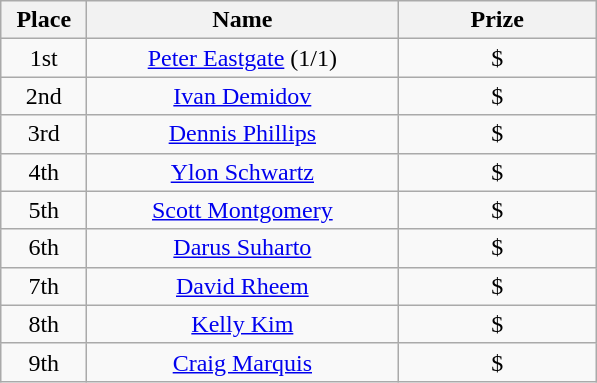<table class="wikitable">
<tr>
<th width="50">Place</th>
<th width="200">Name</th>
<th width="125">Prize</th>
</tr>
<tr>
<td align = "center">1st</td>
<td align = "center"><a href='#'>Peter Eastgate</a> (1/1)</td>
<td align = "center">$</td>
</tr>
<tr>
<td align = "center">2nd</td>
<td align = "center"><a href='#'>Ivan Demidov</a></td>
<td align = "center">$</td>
</tr>
<tr>
<td align = "center">3rd</td>
<td align = "center"><a href='#'>Dennis Phillips</a></td>
<td align = "center">$</td>
</tr>
<tr>
<td align = "center">4th</td>
<td align = "center"><a href='#'>Ylon Schwartz</a></td>
<td align = "center">$</td>
</tr>
<tr>
<td align = "center">5th</td>
<td align = "center"><a href='#'>Scott Montgomery</a></td>
<td align = "center">$</td>
</tr>
<tr>
<td align = "center">6th</td>
<td align = "center"><a href='#'>Darus Suharto</a></td>
<td align = "center">$</td>
</tr>
<tr>
<td align = "center">7th</td>
<td align = "center"><a href='#'>David Rheem</a></td>
<td align = "center">$</td>
</tr>
<tr>
<td align = "center">8th</td>
<td align = "center"><a href='#'>Kelly Kim</a></td>
<td align = "center">$</td>
</tr>
<tr>
<td align = "center">9th</td>
<td align = "center"><a href='#'>Craig Marquis</a></td>
<td align = "center">$</td>
</tr>
</table>
